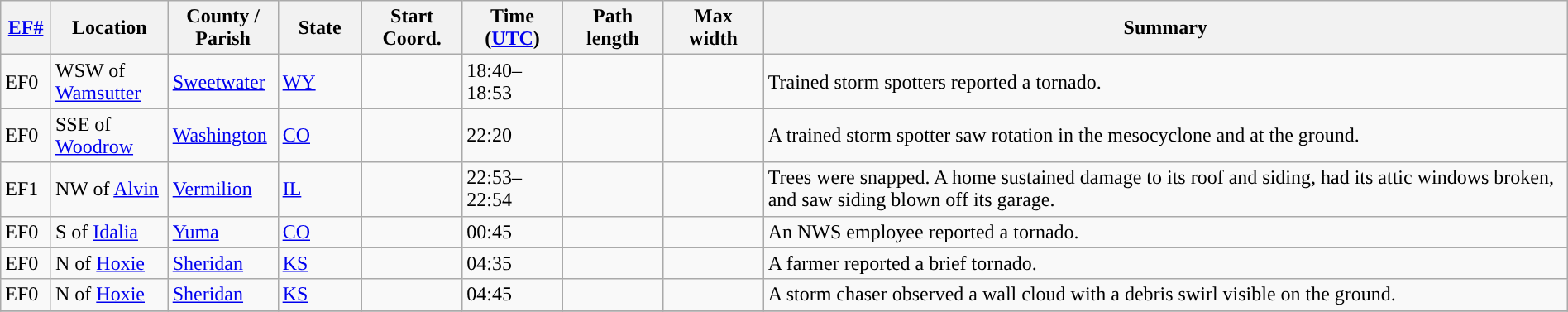<table class="wikitable sortable" style="width:100%;">
<tr>
<th scope="col"  style="width:3%; text-align:center;"><a href='#'>EF#</a></th>
<th scope="col"  style="width:7%; text-align:center;" class="unsortable">Location</th>
<th scope="col"  style="width:6%; text-align:center;" class="unsortable">County / Parish</th>
<th scope="col"  style="width:5%; text-align:center;">State</th>
<th scope="col"  style="width:6%; text-align:center;">Start Coord.</th>
<th scope="col"  style="width:6%; text-align:center;">Time (<a href='#'>UTC</a>)</th>
<th scope="col"  style="width:6%; text-align:center;">Path length</th>
<th scope="col"  style="width:6%; text-align:center;">Max width</th>
<th scope="col" class="unsortable" style="width:48%; text-align:center;">Summary</th>
</tr>
<tr>
<td>EF0</td>
<td>WSW of <a href='#'>Wamsutter</a></td>
<td><a href='#'>Sweetwater</a></td>
<td><a href='#'>WY</a></td>
<td></td>
<td>18:40–18:53</td>
<td></td>
<td></td>
<td>Trained storm spotters reported a tornado.</td>
</tr>
<tr>
<td>EF0</td>
<td>SSE of <a href='#'>Woodrow</a></td>
<td><a href='#'>Washington</a></td>
<td><a href='#'>CO</a></td>
<td></td>
<td>22:20</td>
<td></td>
<td></td>
<td>A trained storm spotter saw rotation in the mesocyclone and at the ground.</td>
</tr>
<tr>
<td>EF1</td>
<td>NW of <a href='#'>Alvin</a></td>
<td><a href='#'>Vermilion</a></td>
<td><a href='#'>IL</a></td>
<td></td>
<td>22:53–22:54</td>
<td></td>
<td></td>
<td>Trees were snapped. A home sustained damage to its roof and siding, had its attic windows broken, and saw siding blown off its garage.</td>
</tr>
<tr>
<td>EF0</td>
<td>S of <a href='#'>Idalia</a></td>
<td><a href='#'>Yuma</a></td>
<td><a href='#'>CO</a></td>
<td></td>
<td>00:45</td>
<td></td>
<td></td>
<td>An NWS employee reported a tornado.</td>
</tr>
<tr>
<td>EF0</td>
<td>N of <a href='#'>Hoxie</a></td>
<td><a href='#'>Sheridan</a></td>
<td><a href='#'>KS</a></td>
<td></td>
<td>04:35</td>
<td></td>
<td></td>
<td>A farmer reported a brief tornado.</td>
</tr>
<tr>
<td>EF0</td>
<td>N of <a href='#'>Hoxie</a></td>
<td><a href='#'>Sheridan</a></td>
<td><a href='#'>KS</a></td>
<td></td>
<td>04:45</td>
<td></td>
<td></td>
<td>A storm chaser observed a wall cloud with a debris swirl visible on the ground.</td>
</tr>
<tr>
</tr>
</table>
